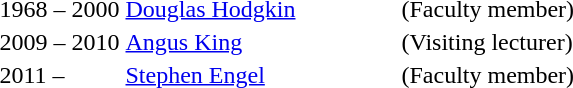<table>
<tr>
<td width="80">1968 – 2000</td>
<td width="180"><a href='#'>Douglas Hodgkin</a></td>
<td>(Faculty member)</td>
</tr>
<tr>
<td>2009 – 2010</td>
<td><a href='#'>Angus King</a></td>
<td>(Visiting lecturer)</td>
</tr>
<tr>
<td>2011 –</td>
<td><a href='#'>Stephen Engel</a></td>
<td>(Faculty member)</td>
</tr>
</table>
